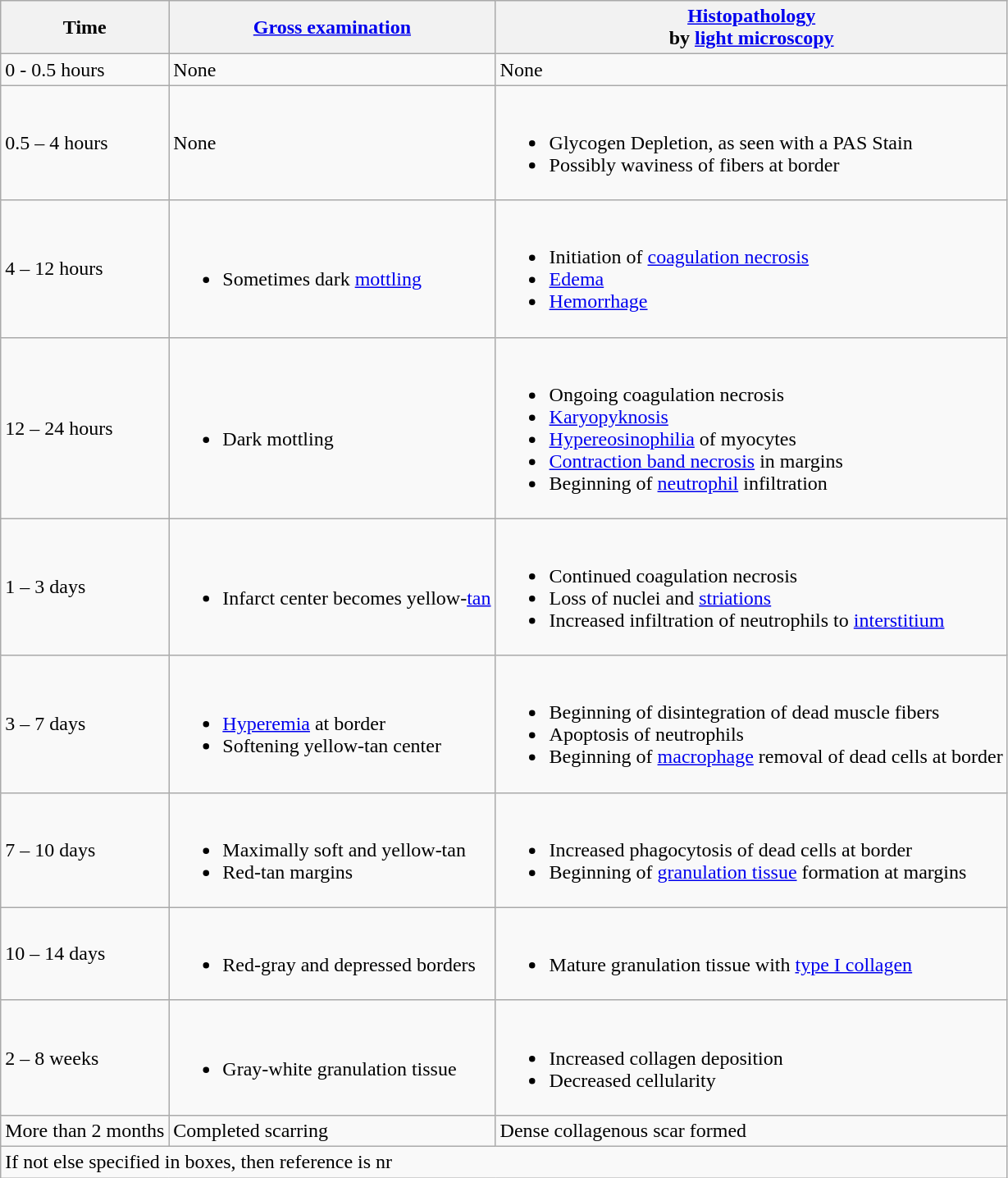<table class="wikitable">
<tr>
<th>Time</th>
<th><a href='#'>Gross examination</a></th>
<th><a href='#'>Histopathology</a> <br> by <a href='#'>light microscopy</a></th>
</tr>
<tr>
<td>0 - 0.5 hours</td>
<td>None</td>
<td>None</td>
</tr>
<tr>
<td>0.5 – 4 hours</td>
<td>None</td>
<td><br><ul><li>Glycogen Depletion, as seen with a PAS Stain</li><li>Possibly waviness of fibers at border</li></ul></td>
</tr>
<tr>
<td>4 – 12 hours</td>
<td><br><ul><li>Sometimes dark <a href='#'>mottling</a></li></ul></td>
<td><br><ul><li>Initiation of <a href='#'>coagulation necrosis</a></li><li><a href='#'>Edema</a></li><li><a href='#'>Hemorrhage</a></li></ul></td>
</tr>
<tr>
<td>12 – 24 hours</td>
<td><br><ul><li>Dark mottling</li></ul></td>
<td><br><ul><li>Ongoing coagulation necrosis</li><li><a href='#'>Karyopyknosis</a></li><li><a href='#'>Hypereosinophilia</a> of myocytes</li><li><a href='#'>Contraction band necrosis</a> in margins</li><li>Beginning of <a href='#'>neutrophil</a> infiltration</li></ul></td>
</tr>
<tr>
<td>1 – 3 days</td>
<td><br><ul><li>Infarct center becomes yellow-<a href='#'>tan</a></li></ul></td>
<td><br><ul><li>Continued coagulation necrosis</li><li>Loss of nuclei and <a href='#'>striations</a></li><li>Increased infiltration of neutrophils to <a href='#'>interstitium</a></li></ul></td>
</tr>
<tr>
<td>3 – 7 days</td>
<td><br><ul><li><a href='#'>Hyperemia</a> at border</li><li>Softening yellow-tan center</li></ul></td>
<td><br><ul><li>Beginning of disintegration of dead muscle fibers</li><li>Apoptosis of neutrophils</li><li>Beginning of <a href='#'>macrophage</a> removal of dead cells at border</li></ul></td>
</tr>
<tr>
<td>7 – 10 days</td>
<td><br><ul><li>Maximally soft and yellow-tan</li><li>Red-tan margins</li></ul></td>
<td><br><ul><li>Increased phagocytosis of dead cells at border</li><li>Beginning of <a href='#'>granulation tissue</a> formation at margins</li></ul></td>
</tr>
<tr>
<td>10 – 14 days</td>
<td><br><ul><li>Red-gray and depressed borders</li></ul></td>
<td><br><ul><li>Mature granulation tissue with <a href='#'>type I collagen</a></li></ul></td>
</tr>
<tr>
<td>2 – 8 weeks</td>
<td><br><ul><li>Gray-white granulation tissue</li></ul></td>
<td><br><ul><li>Increased collagen deposition</li><li>Decreased cellularity</li></ul></td>
</tr>
<tr>
<td>More than 2 months</td>
<td>Completed scarring</td>
<td>Dense collagenous scar formed</td>
</tr>
<tr>
<td colspan=3><span> If not else specified in boxes, then reference is nr</span></td>
</tr>
</table>
